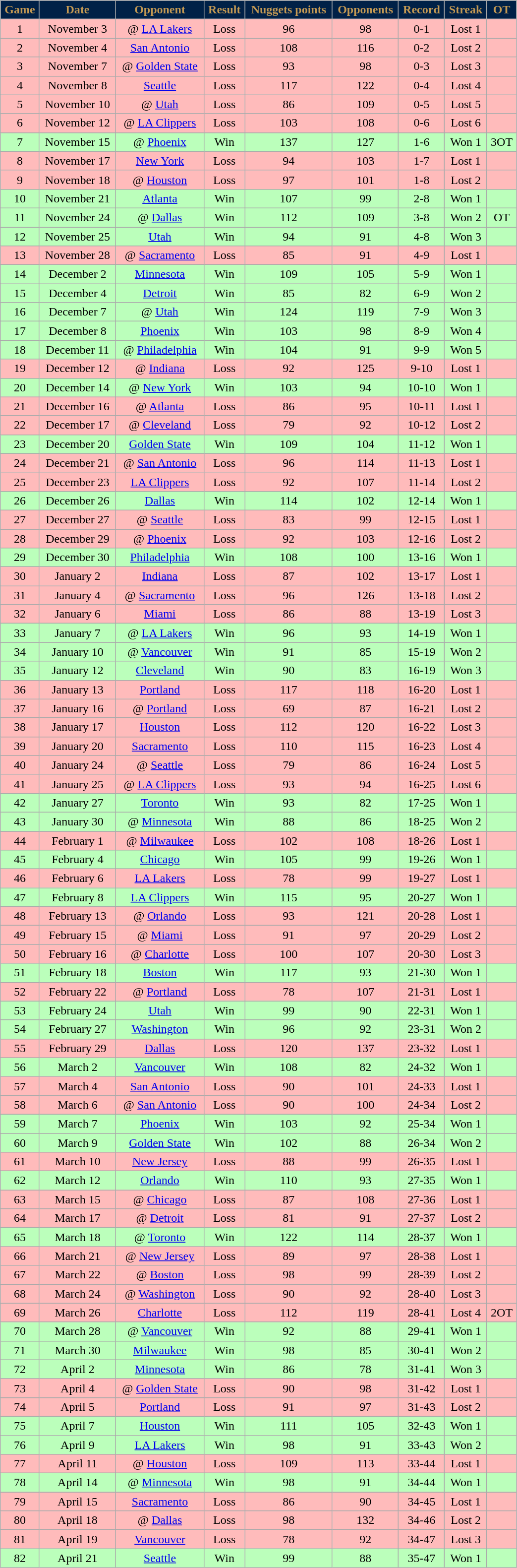<table class="wikitable" width="55%">
<tr align="center"  style="background:#002147;color:#C39953;">
<td><strong>Game</strong></td>
<td><strong>Date</strong></td>
<td><strong>Opponent</strong></td>
<td><strong>Result</strong></td>
<td><strong>Nuggets points</strong></td>
<td><strong>Opponents</strong></td>
<td><strong>Record</strong></td>
<td><strong>Streak</strong></td>
<td><strong>OT</strong></td>
</tr>
<tr align="center" bgcolor="ffbbbb">
<td>1</td>
<td>November 3</td>
<td>@ <a href='#'>LA Lakers</a></td>
<td>Loss</td>
<td>96</td>
<td>98</td>
<td>0-1</td>
<td>Lost 1</td>
<td></td>
</tr>
<tr align="center" bgcolor="ffbbbb">
<td>2</td>
<td>November 4</td>
<td><a href='#'>San Antonio</a></td>
<td>Loss</td>
<td>108</td>
<td>116</td>
<td>0-2</td>
<td>Lost 2</td>
<td></td>
</tr>
<tr align="center" bgcolor="ffbbbb">
<td>3</td>
<td>November 7</td>
<td>@ <a href='#'>Golden State</a></td>
<td>Loss</td>
<td>93</td>
<td>98</td>
<td>0-3</td>
<td>Lost 3</td>
<td></td>
</tr>
<tr align="center" bgcolor="ffbbbb">
<td>4</td>
<td>November 8</td>
<td><a href='#'>Seattle</a></td>
<td>Loss</td>
<td>117</td>
<td>122</td>
<td>0-4</td>
<td>Lost 4</td>
<td></td>
</tr>
<tr align="center" bgcolor="ffbbbb">
<td>5</td>
<td>November 10</td>
<td>@ <a href='#'>Utah</a></td>
<td>Loss</td>
<td>86</td>
<td>109</td>
<td>0-5</td>
<td>Lost 5</td>
<td></td>
</tr>
<tr align="center" bgcolor="ffbbbb">
<td>6</td>
<td>November 12</td>
<td>@ <a href='#'>LA Clippers</a></td>
<td>Loss</td>
<td>103</td>
<td>108</td>
<td>0-6</td>
<td>Lost 6</td>
<td></td>
</tr>
<tr align="center" bgcolor="bbffbb">
<td>7</td>
<td>November 15</td>
<td>@ <a href='#'>Phoenix</a></td>
<td>Win</td>
<td>137</td>
<td>127</td>
<td>1-6</td>
<td>Won 1</td>
<td>3OT</td>
</tr>
<tr align="center" bgcolor="ffbbbb">
<td>8</td>
<td>November 17</td>
<td><a href='#'>New York</a></td>
<td>Loss</td>
<td>94</td>
<td>103</td>
<td>1-7</td>
<td>Lost 1</td>
<td></td>
</tr>
<tr align="center" bgcolor="ffbbbb">
<td>9</td>
<td>November 18</td>
<td>@ <a href='#'>Houston</a></td>
<td>Loss</td>
<td>97</td>
<td>101</td>
<td>1-8</td>
<td>Lost 2</td>
<td></td>
</tr>
<tr align="center" bgcolor="bbffbb">
<td>10</td>
<td>November 21</td>
<td><a href='#'>Atlanta</a></td>
<td>Win</td>
<td>107</td>
<td>99</td>
<td>2-8</td>
<td>Won 1</td>
<td></td>
</tr>
<tr align="center" bgcolor="bbffbb">
<td>11</td>
<td>November 24</td>
<td>@ <a href='#'>Dallas</a></td>
<td>Win</td>
<td>112</td>
<td>109</td>
<td>3-8</td>
<td>Won 2</td>
<td>OT</td>
</tr>
<tr align="center" bgcolor="bbffbb">
<td>12</td>
<td>November 25</td>
<td><a href='#'>Utah</a></td>
<td>Win</td>
<td>94</td>
<td>91</td>
<td>4-8</td>
<td>Won 3</td>
<td></td>
</tr>
<tr align="center" bgcolor="ffbbbb">
<td>13</td>
<td>November 28</td>
<td>@ <a href='#'>Sacramento</a></td>
<td>Loss</td>
<td>85</td>
<td>91</td>
<td>4-9</td>
<td>Lost 1</td>
<td></td>
</tr>
<tr align="center" bgcolor="bbffbb">
<td>14</td>
<td>December 2</td>
<td><a href='#'>Minnesota</a></td>
<td>Win</td>
<td>109</td>
<td>105</td>
<td>5-9</td>
<td>Won 1</td>
<td></td>
</tr>
<tr align="center" bgcolor="bbffbb">
<td>15</td>
<td>December 4</td>
<td><a href='#'>Detroit</a></td>
<td>Win</td>
<td>85</td>
<td>82</td>
<td>6-9</td>
<td>Won 2</td>
<td></td>
</tr>
<tr align="center" bgcolor="bbffbb">
<td>16</td>
<td>December 7</td>
<td>@ <a href='#'>Utah</a></td>
<td>Win</td>
<td>124</td>
<td>119</td>
<td>7-9</td>
<td>Won 3</td>
<td></td>
</tr>
<tr align="center" bgcolor="bbffbb">
<td>17</td>
<td>December 8</td>
<td><a href='#'>Phoenix</a></td>
<td>Win</td>
<td>103</td>
<td>98</td>
<td>8-9</td>
<td>Won 4</td>
<td></td>
</tr>
<tr align="center" bgcolor="bbffbb">
<td>18</td>
<td>December 11</td>
<td>@ <a href='#'>Philadelphia</a></td>
<td>Win</td>
<td>104</td>
<td>91</td>
<td>9-9</td>
<td>Won 5</td>
<td></td>
</tr>
<tr align="center" bgcolor="ffbbbb">
<td>19</td>
<td>December 12</td>
<td>@ <a href='#'>Indiana</a></td>
<td>Loss</td>
<td>92</td>
<td>125</td>
<td>9-10</td>
<td>Lost 1</td>
<td></td>
</tr>
<tr align="center" bgcolor="bbffbb">
<td>20</td>
<td>December 14</td>
<td>@ <a href='#'>New York</a></td>
<td>Win</td>
<td>103</td>
<td>94</td>
<td>10-10</td>
<td>Won 1</td>
<td></td>
</tr>
<tr align="center" bgcolor="ffbbbb">
<td>21</td>
<td>December 16</td>
<td>@ <a href='#'>Atlanta</a></td>
<td>Loss</td>
<td>86</td>
<td>95</td>
<td>10-11</td>
<td>Lost 1</td>
<td></td>
</tr>
<tr align="center" bgcolor="ffbbbb">
<td>22</td>
<td>December 17</td>
<td>@ <a href='#'>Cleveland</a></td>
<td>Loss</td>
<td>79</td>
<td>92</td>
<td>10-12</td>
<td>Lost 2</td>
<td></td>
</tr>
<tr align="center" bgcolor="bbffbb">
<td>23</td>
<td>December 20</td>
<td><a href='#'>Golden State</a></td>
<td>Win</td>
<td>109</td>
<td>104</td>
<td>11-12</td>
<td>Won 1</td>
<td></td>
</tr>
<tr align="center" bgcolor="ffbbbb">
<td>24</td>
<td>December 21</td>
<td>@ <a href='#'>San Antonio</a></td>
<td>Loss</td>
<td>96</td>
<td>114</td>
<td>11-13</td>
<td>Lost 1</td>
<td></td>
</tr>
<tr align="center" bgcolor="ffbbbb">
<td>25</td>
<td>December 23</td>
<td><a href='#'>LA Clippers</a></td>
<td>Loss</td>
<td>92</td>
<td>107</td>
<td>11-14</td>
<td>Lost 2</td>
<td></td>
</tr>
<tr align="center" bgcolor="bbffbb">
<td>26</td>
<td>December 26</td>
<td><a href='#'>Dallas</a></td>
<td>Win</td>
<td>114</td>
<td>102</td>
<td>12-14</td>
<td>Won 1</td>
<td></td>
</tr>
<tr align="center" bgcolor="ffbbbb">
<td>27</td>
<td>December 27</td>
<td>@ <a href='#'>Seattle</a></td>
<td>Loss</td>
<td>83</td>
<td>99</td>
<td>12-15</td>
<td>Lost 1</td>
<td></td>
</tr>
<tr align="center" bgcolor="ffbbbb">
<td>28</td>
<td>December 29</td>
<td>@ <a href='#'>Phoenix</a></td>
<td>Loss</td>
<td>92</td>
<td>103</td>
<td>12-16</td>
<td>Lost 2</td>
<td></td>
</tr>
<tr align="center" bgcolor="bbffbb">
<td>29</td>
<td>December 30</td>
<td><a href='#'>Philadelphia</a></td>
<td>Win</td>
<td>108</td>
<td>100</td>
<td>13-16</td>
<td>Won 1</td>
<td></td>
</tr>
<tr align="center" bgcolor="ffbbbb">
<td>30</td>
<td>January 2</td>
<td><a href='#'>Indiana</a></td>
<td>Loss</td>
<td>87</td>
<td>102</td>
<td>13-17</td>
<td>Lost 1</td>
<td></td>
</tr>
<tr align="center" bgcolor="ffbbbb">
<td>31</td>
<td>January 4</td>
<td>@ <a href='#'>Sacramento</a></td>
<td>Loss</td>
<td>96</td>
<td>126</td>
<td>13-18</td>
<td>Lost 2</td>
<td></td>
</tr>
<tr align="center" bgcolor="ffbbbb">
<td>32</td>
<td>January 6</td>
<td><a href='#'>Miami</a></td>
<td>Loss</td>
<td>86</td>
<td>88</td>
<td>13-19</td>
<td>Lost 3</td>
<td></td>
</tr>
<tr align="center" bgcolor="bbffbb">
<td>33</td>
<td>January 7</td>
<td>@ <a href='#'>LA Lakers</a></td>
<td>Win</td>
<td>96</td>
<td>93</td>
<td>14-19</td>
<td>Won 1</td>
<td></td>
</tr>
<tr align="center" bgcolor="bbffbb">
<td>34</td>
<td>January 10</td>
<td>@ <a href='#'>Vancouver</a></td>
<td>Win</td>
<td>91</td>
<td>85</td>
<td>15-19</td>
<td>Won 2</td>
<td></td>
</tr>
<tr align="center" bgcolor="bbffbb">
<td>35</td>
<td>January 12</td>
<td><a href='#'>Cleveland</a></td>
<td>Win</td>
<td>90</td>
<td>83</td>
<td>16-19</td>
<td>Won 3</td>
<td></td>
</tr>
<tr align="center" bgcolor="ffbbbb">
<td>36</td>
<td>January 13</td>
<td><a href='#'>Portland</a></td>
<td>Loss</td>
<td>117</td>
<td>118</td>
<td>16-20</td>
<td>Lost 1</td>
<td></td>
</tr>
<tr align="center" bgcolor="ffbbbb">
<td>37</td>
<td>January 16</td>
<td>@ <a href='#'>Portland</a></td>
<td>Loss</td>
<td>69</td>
<td>87</td>
<td>16-21</td>
<td>Lost 2</td>
<td></td>
</tr>
<tr align="center" bgcolor="ffbbbb">
<td>38</td>
<td>January 17</td>
<td><a href='#'>Houston</a></td>
<td>Loss</td>
<td>112</td>
<td>120</td>
<td>16-22</td>
<td>Lost 3</td>
<td></td>
</tr>
<tr align="center" bgcolor="ffbbbb">
<td>39</td>
<td>January 20</td>
<td><a href='#'>Sacramento</a></td>
<td>Loss</td>
<td>110</td>
<td>115</td>
<td>16-23</td>
<td>Lost 4</td>
<td></td>
</tr>
<tr align="center" bgcolor="ffbbbb">
<td>40</td>
<td>January 24</td>
<td>@ <a href='#'>Seattle</a></td>
<td>Loss</td>
<td>79</td>
<td>86</td>
<td>16-24</td>
<td>Lost 5</td>
<td></td>
</tr>
<tr align="center" bgcolor="ffbbbb">
<td>41</td>
<td>January 25</td>
<td>@ <a href='#'>LA Clippers</a></td>
<td>Loss</td>
<td>93</td>
<td>94</td>
<td>16-25</td>
<td>Lost 6</td>
<td></td>
</tr>
<tr align="center" bgcolor="bbffbb">
<td>42</td>
<td>January 27</td>
<td><a href='#'>Toronto</a></td>
<td>Win</td>
<td>93</td>
<td>82</td>
<td>17-25</td>
<td>Won 1</td>
<td></td>
</tr>
<tr align="center" bgcolor="bbffbb">
<td>43</td>
<td>January 30</td>
<td>@ <a href='#'>Minnesota</a></td>
<td>Win</td>
<td>88</td>
<td>86</td>
<td>18-25</td>
<td>Won 2</td>
<td></td>
</tr>
<tr align="center" bgcolor="ffbbbb">
<td>44</td>
<td>February 1</td>
<td>@ <a href='#'>Milwaukee</a></td>
<td>Loss</td>
<td>102</td>
<td>108</td>
<td>18-26</td>
<td>Lost 1</td>
<td></td>
</tr>
<tr align="center" bgcolor="bbffbb">
<td>45</td>
<td>February 4</td>
<td><a href='#'>Chicago</a></td>
<td>Win</td>
<td>105</td>
<td>99</td>
<td>19-26</td>
<td>Won 1</td>
<td></td>
</tr>
<tr align="center" bgcolor="ffbbbb">
<td>46</td>
<td>February 6</td>
<td><a href='#'>LA Lakers</a></td>
<td>Loss</td>
<td>78</td>
<td>99</td>
<td>19-27</td>
<td>Lost 1</td>
<td></td>
</tr>
<tr align="center" bgcolor="bbffbb">
<td>47</td>
<td>February 8</td>
<td><a href='#'>LA Clippers</a></td>
<td>Win</td>
<td>115</td>
<td>95</td>
<td>20-27</td>
<td>Won 1</td>
<td></td>
</tr>
<tr align="center" bgcolor="ffbbbb">
<td>48</td>
<td>February 13</td>
<td>@ <a href='#'>Orlando</a></td>
<td>Loss</td>
<td>93</td>
<td>121</td>
<td>20-28</td>
<td>Lost 1</td>
<td></td>
</tr>
<tr align="center" bgcolor="ffbbbb">
<td>49</td>
<td>February 15</td>
<td>@ <a href='#'>Miami</a></td>
<td>Loss</td>
<td>91</td>
<td>97</td>
<td>20-29</td>
<td>Lost 2</td>
<td></td>
</tr>
<tr align="center" bgcolor="ffbbbb">
<td>50</td>
<td>February 16</td>
<td>@ <a href='#'>Charlotte</a></td>
<td>Loss</td>
<td>100</td>
<td>107</td>
<td>20-30</td>
<td>Lost 3</td>
<td></td>
</tr>
<tr align="center" bgcolor="bbffbb">
<td>51</td>
<td>February 18</td>
<td><a href='#'>Boston</a></td>
<td>Win</td>
<td>117</td>
<td>93</td>
<td>21-30</td>
<td>Won 1</td>
<td></td>
</tr>
<tr align="center" bgcolor="ffbbbb">
<td>52</td>
<td>February 22</td>
<td>@ <a href='#'>Portland</a></td>
<td>Loss</td>
<td>78</td>
<td>107</td>
<td>21-31</td>
<td>Lost 1</td>
<td></td>
</tr>
<tr align="center" bgcolor="bbffbb">
<td>53</td>
<td>February 24</td>
<td><a href='#'>Utah</a></td>
<td>Win</td>
<td>99</td>
<td>90</td>
<td>22-31</td>
<td>Won 1</td>
<td></td>
</tr>
<tr align="center" bgcolor="bbffbb">
<td>54</td>
<td>February 27</td>
<td><a href='#'>Washington</a></td>
<td>Win</td>
<td>96</td>
<td>92</td>
<td>23-31</td>
<td>Won 2</td>
<td></td>
</tr>
<tr align="center" bgcolor="ffbbbb">
<td>55</td>
<td>February 29</td>
<td><a href='#'>Dallas</a></td>
<td>Loss</td>
<td>120</td>
<td>137</td>
<td>23-32</td>
<td>Lost 1</td>
<td></td>
</tr>
<tr align="center" bgcolor="bbffbb">
<td>56</td>
<td>March 2</td>
<td><a href='#'>Vancouver</a></td>
<td>Win</td>
<td>108</td>
<td>82</td>
<td>24-32</td>
<td>Won 1</td>
<td></td>
</tr>
<tr align="center" bgcolor="ffbbbb">
<td>57</td>
<td>March 4</td>
<td><a href='#'>San Antonio</a></td>
<td>Loss</td>
<td>90</td>
<td>101</td>
<td>24-33</td>
<td>Lost 1</td>
<td></td>
</tr>
<tr align="center" bgcolor="ffbbbb">
<td>58</td>
<td>March 6</td>
<td>@ <a href='#'>San Antonio</a></td>
<td>Loss</td>
<td>90</td>
<td>100</td>
<td>24-34</td>
<td>Lost 2</td>
<td></td>
</tr>
<tr align="center" bgcolor="bbffbb">
<td>59</td>
<td>March 7</td>
<td><a href='#'>Phoenix</a></td>
<td>Win</td>
<td>103</td>
<td>92</td>
<td>25-34</td>
<td>Won 1</td>
<td></td>
</tr>
<tr align="center" bgcolor="bbffbb">
<td>60</td>
<td>March 9</td>
<td><a href='#'>Golden State</a></td>
<td>Win</td>
<td>102</td>
<td>88</td>
<td>26-34</td>
<td>Won 2</td>
<td></td>
</tr>
<tr align="center" bgcolor="ffbbbb">
<td>61</td>
<td>March 10</td>
<td><a href='#'>New Jersey</a></td>
<td>Loss</td>
<td>88</td>
<td>99</td>
<td>26-35</td>
<td>Lost 1</td>
<td></td>
</tr>
<tr align="center" bgcolor="bbffbb">
<td>62</td>
<td>March 12</td>
<td><a href='#'>Orlando</a></td>
<td>Win</td>
<td>110</td>
<td>93</td>
<td>27-35</td>
<td>Won 1</td>
<td></td>
</tr>
<tr align="center" bgcolor="ffbbbb">
<td>63</td>
<td>March 15</td>
<td>@ <a href='#'>Chicago</a></td>
<td>Loss</td>
<td>87</td>
<td>108</td>
<td>27-36</td>
<td>Lost 1</td>
<td></td>
</tr>
<tr align="center" bgcolor="ffbbbb">
<td>64</td>
<td>March 17</td>
<td>@ <a href='#'>Detroit</a></td>
<td>Loss</td>
<td>81</td>
<td>91</td>
<td>27-37</td>
<td>Lost 2</td>
<td></td>
</tr>
<tr align="center" bgcolor="bbffbb">
<td>65</td>
<td>March 18</td>
<td>@ <a href='#'>Toronto</a></td>
<td>Win</td>
<td>122</td>
<td>114</td>
<td>28-37</td>
<td>Won 1</td>
<td></td>
</tr>
<tr align="center" bgcolor="ffbbbb">
<td>66</td>
<td>March 21</td>
<td>@ <a href='#'>New Jersey</a></td>
<td>Loss</td>
<td>89</td>
<td>97</td>
<td>28-38</td>
<td>Lost 1</td>
<td></td>
</tr>
<tr align="center" bgcolor="ffbbbb">
<td>67</td>
<td>March 22</td>
<td>@ <a href='#'>Boston</a></td>
<td>Loss</td>
<td>98</td>
<td>99</td>
<td>28-39</td>
<td>Lost 2</td>
<td></td>
</tr>
<tr align="center" bgcolor="ffbbbb">
<td>68</td>
<td>March 24</td>
<td>@ <a href='#'>Washington</a></td>
<td>Loss</td>
<td>90</td>
<td>92</td>
<td>28-40</td>
<td>Lost 3</td>
<td></td>
</tr>
<tr align="center" bgcolor="ffbbbb">
<td>69</td>
<td>March 26</td>
<td><a href='#'>Charlotte</a></td>
<td>Loss</td>
<td>112</td>
<td>119</td>
<td>28-41</td>
<td>Lost 4</td>
<td>2OT</td>
</tr>
<tr align="center" bgcolor="bbffbb">
<td>70</td>
<td>March 28</td>
<td>@ <a href='#'>Vancouver</a></td>
<td>Win</td>
<td>92</td>
<td>88</td>
<td>29-41</td>
<td>Won 1</td>
<td></td>
</tr>
<tr align="center" bgcolor="bbffbb">
<td>71</td>
<td>March 30</td>
<td><a href='#'>Milwaukee</a></td>
<td>Win</td>
<td>98</td>
<td>85</td>
<td>30-41</td>
<td>Won 2</td>
<td></td>
</tr>
<tr align="center" bgcolor="bbffbb">
<td>72</td>
<td>April 2</td>
<td><a href='#'>Minnesota</a></td>
<td>Win</td>
<td>86</td>
<td>78</td>
<td>31-41</td>
<td>Won 3</td>
<td></td>
</tr>
<tr align="center" bgcolor="ffbbbb">
<td>73</td>
<td>April 4</td>
<td>@ <a href='#'>Golden State</a></td>
<td>Loss</td>
<td>90</td>
<td>98</td>
<td>31-42</td>
<td>Lost 1</td>
<td></td>
</tr>
<tr align="center" bgcolor="ffbbbb">
<td>74</td>
<td>April 5</td>
<td><a href='#'>Portland</a></td>
<td>Loss</td>
<td>91</td>
<td>97</td>
<td>31-43</td>
<td>Lost 2</td>
<td></td>
</tr>
<tr align="center" bgcolor="bbffbb">
<td>75</td>
<td>April 7</td>
<td><a href='#'>Houston</a></td>
<td>Win</td>
<td>111</td>
<td>105</td>
<td>32-43</td>
<td>Won 1</td>
<td></td>
</tr>
<tr align="center" bgcolor="bbffbb">
<td>76</td>
<td>April 9</td>
<td><a href='#'>LA Lakers</a></td>
<td>Win</td>
<td>98</td>
<td>91</td>
<td>33-43</td>
<td>Won 2</td>
<td></td>
</tr>
<tr align="center" bgcolor="ffbbbb">
<td>77</td>
<td>April 11</td>
<td>@ <a href='#'>Houston</a></td>
<td>Loss</td>
<td>109</td>
<td>113</td>
<td>33-44</td>
<td>Lost 1</td>
<td></td>
</tr>
<tr align="center" bgcolor="bbffbb">
<td>78</td>
<td>April 14</td>
<td>@ <a href='#'>Minnesota</a></td>
<td>Win</td>
<td>98</td>
<td>91</td>
<td>34-44</td>
<td>Won 1</td>
<td></td>
</tr>
<tr align="center" bgcolor="ffbbbb">
<td>79</td>
<td>April 15</td>
<td><a href='#'>Sacramento</a></td>
<td>Loss</td>
<td>86</td>
<td>90</td>
<td>34-45</td>
<td>Lost 1</td>
<td></td>
</tr>
<tr align="center" bgcolor="ffbbbb">
<td>80</td>
<td>April 18</td>
<td>@ <a href='#'>Dallas</a></td>
<td>Loss</td>
<td>98</td>
<td>132</td>
<td>34-46</td>
<td>Lost 2</td>
<td></td>
</tr>
<tr align="center" bgcolor="ffbbbb">
<td>81</td>
<td>April 19</td>
<td><a href='#'>Vancouver</a></td>
<td>Loss</td>
<td>78</td>
<td>92</td>
<td>34-47</td>
<td>Lost 3</td>
<td></td>
</tr>
<tr align="center" bgcolor="bbffbb">
<td>82</td>
<td>April 21</td>
<td><a href='#'>Seattle</a></td>
<td>Win</td>
<td>99</td>
<td>88</td>
<td>35-47</td>
<td>Won 1</td>
<td></td>
</tr>
</table>
